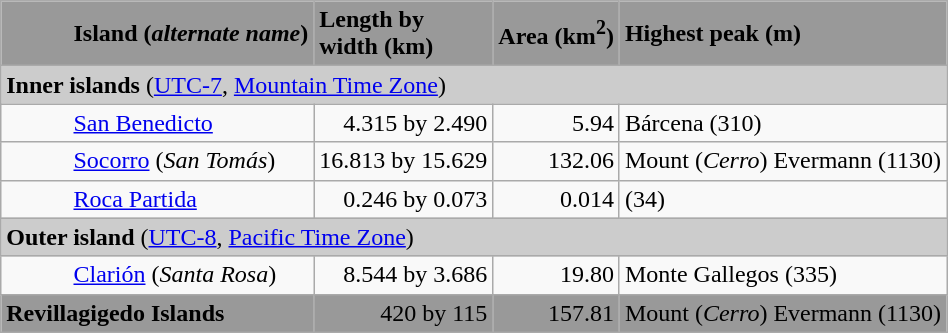<table class="wikitable">
<tr align="left" bgcolor="#999999">
<td style="padding-left:3em"><strong>Island (<em>alternate name</em>)</strong></td>
<td><strong>Length by<br>width (km)</strong></td>
<td><strong>Area (km<sup>2</sup>)</strong></td>
<td><strong>Highest peak (m)</strong></td>
</tr>
<tr>
<td colspan="5" bgcolor="#cccccc"><strong>Inner islands</strong> (<a href='#'>UTC-7</a>, <a href='#'>Mountain Time Zone</a>)</td>
</tr>
<tr>
<td style="padding-left:3em"><a href='#'>San Benedicto</a></td>
<td align="right">4.315 by 2.490</td>
<td align="right">5.94</td>
<td>Bárcena (310)</td>
</tr>
<tr>
<td style="padding-left:3em"><a href='#'>Socorro</a> (<em>San Tomás</em>)</td>
<td align="right">16.813 by 15.629</td>
<td align="right">132.06</td>
<td>Mount (<em>Cerro</em>) Evermann (1130)</td>
</tr>
<tr>
<td style="padding-left:3em"><a href='#'>Roca Partida</a></td>
<td align="right">0.246 by 0.073</td>
<td align="right">0.014</td>
<td>(34)</td>
</tr>
<tr>
<td colspan="5" bgcolor="#cccccc"><strong>Outer island</strong> (<a href='#'>UTC-8</a>, <a href='#'>Pacific Time Zone</a>)</td>
</tr>
<tr>
<td style="padding-left:3em"><a href='#'>Clarión</a> (<em>Santa Rosa</em>)</td>
<td align="right">8.544 by 3.686</td>
<td align="right">19.80</td>
<td>Monte Gallegos (335)</td>
</tr>
<tr bgcolor="#999999">
<td><strong>Revillagigedo Islands</strong></td>
<td align="right">420 by 115</td>
<td align="right">157.81</td>
<td>Mount (<em>Cerro</em>) Evermann (1130)</td>
</tr>
</table>
